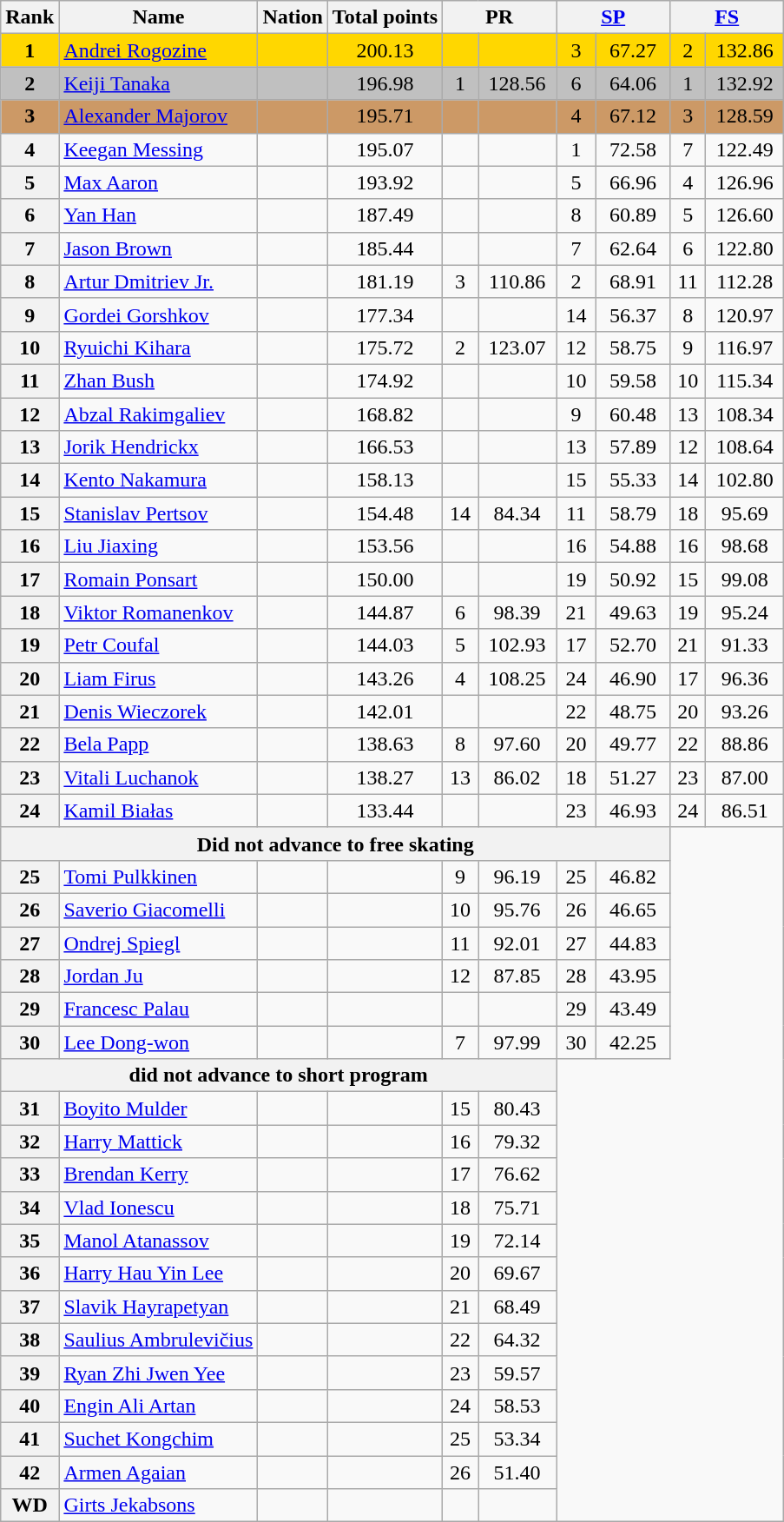<table class="wikitable">
<tr>
<th>Rank</th>
<th>Name</th>
<th>Nation</th>
<th>Total points</th>
<th colspan="2" width="80px">PR</th>
<th colspan="2" width="80px"><a href='#'>SP</a></th>
<th colspan="2" width="80px"><a href='#'>FS</a></th>
</tr>
<tr bgcolor="gold">
<td align="center"><strong>1</strong></td>
<td><a href='#'>Andrei Rogozine</a></td>
<td></td>
<td align="center">200.13</td>
<td align="center"></td>
<td align="center"></td>
<td align="center">3</td>
<td align="center">67.27</td>
<td align="center">2</td>
<td align="center">132.86</td>
</tr>
<tr bgcolor="silver">
<td align="center"><strong>2</strong></td>
<td><a href='#'>Keiji Tanaka</a></td>
<td></td>
<td align="center">196.98</td>
<td align="center">1</td>
<td align="center">128.56</td>
<td align="center">6</td>
<td align="center">64.06</td>
<td align="center">1</td>
<td align="center">132.92</td>
</tr>
<tr bgcolor="cc9966">
<td align="center"><strong>3</strong></td>
<td><a href='#'>Alexander Majorov</a></td>
<td></td>
<td align="center">195.71</td>
<td align="center"></td>
<td align="center"></td>
<td align="center">4</td>
<td align="center">67.12</td>
<td align="center">3</td>
<td align="center">128.59</td>
</tr>
<tr>
<th>4</th>
<td><a href='#'>Keegan Messing</a></td>
<td></td>
<td align="center">195.07</td>
<td align="center"></td>
<td align="center"></td>
<td align="center">1</td>
<td align="center">72.58</td>
<td align="center">7</td>
<td align="center">122.49</td>
</tr>
<tr>
<th>5</th>
<td><a href='#'>Max Aaron</a></td>
<td></td>
<td align="center">193.92</td>
<td align="center"></td>
<td align="center"></td>
<td align="center">5</td>
<td align="center">66.96</td>
<td align="center">4</td>
<td align="center">126.96</td>
</tr>
<tr>
<th>6</th>
<td><a href='#'>Yan Han</a></td>
<td></td>
<td align="center">187.49</td>
<td align="center"></td>
<td align="center"></td>
<td align="center">8</td>
<td align="center">60.89</td>
<td align="center">5</td>
<td align="center">126.60</td>
</tr>
<tr>
<th>7</th>
<td><a href='#'>Jason Brown</a></td>
<td></td>
<td align="center">185.44</td>
<td align="center"></td>
<td align="center"></td>
<td align="center">7</td>
<td align="center">62.64</td>
<td align="center">6</td>
<td align="center">122.80</td>
</tr>
<tr>
<th>8</th>
<td><a href='#'>Artur Dmitriev Jr.</a></td>
<td></td>
<td align="center">181.19</td>
<td align="center">3</td>
<td align="center">110.86</td>
<td align="center">2</td>
<td align="center">68.91</td>
<td align="center">11</td>
<td align="center">112.28</td>
</tr>
<tr>
<th>9</th>
<td><a href='#'>Gordei Gorshkov</a></td>
<td></td>
<td align="center">177.34</td>
<td align="center"></td>
<td align="center"></td>
<td align="center">14</td>
<td align="center">56.37</td>
<td align="center">8</td>
<td align="center">120.97</td>
</tr>
<tr>
<th>10</th>
<td><a href='#'>Ryuichi Kihara</a></td>
<td></td>
<td align="center">175.72</td>
<td align="center">2</td>
<td align="center">123.07</td>
<td align="center">12</td>
<td align="center">58.75</td>
<td align="center">9</td>
<td align="center">116.97</td>
</tr>
<tr>
<th>11</th>
<td><a href='#'>Zhan Bush</a></td>
<td></td>
<td align="center">174.92</td>
<td align="center"></td>
<td align="center"></td>
<td align="center">10</td>
<td align="center">59.58</td>
<td align="center">10</td>
<td align="center">115.34</td>
</tr>
<tr>
<th>12</th>
<td><a href='#'>Abzal Rakimgaliev</a></td>
<td></td>
<td align="center">168.82</td>
<td align="center"></td>
<td align="center"></td>
<td align="center">9</td>
<td align="center">60.48</td>
<td align="center">13</td>
<td align="center">108.34</td>
</tr>
<tr>
<th>13</th>
<td><a href='#'>Jorik Hendrickx</a></td>
<td></td>
<td align="center">166.53</td>
<td align="center"></td>
<td align="center"></td>
<td align="center">13</td>
<td align="center">57.89</td>
<td align="center">12</td>
<td align="center">108.64</td>
</tr>
<tr>
<th>14</th>
<td><a href='#'>Kento Nakamura</a></td>
<td></td>
<td align="center">158.13</td>
<td align="center"></td>
<td align="center"></td>
<td align="center">15</td>
<td align="center">55.33</td>
<td align="center">14</td>
<td align="center">102.80</td>
</tr>
<tr>
<th>15</th>
<td><a href='#'>Stanislav Pertsov</a></td>
<td></td>
<td align="center">154.48</td>
<td align="center">14</td>
<td align="center">84.34</td>
<td align="center">11</td>
<td align="center">58.79</td>
<td align="center">18</td>
<td align="center">95.69</td>
</tr>
<tr>
<th>16</th>
<td><a href='#'>Liu Jiaxing</a></td>
<td></td>
<td align="center">153.56</td>
<td align="center"></td>
<td align="center"></td>
<td align="center">16</td>
<td align="center">54.88</td>
<td align="center">16</td>
<td align="center">98.68</td>
</tr>
<tr>
<th>17</th>
<td><a href='#'>Romain Ponsart</a></td>
<td></td>
<td align="center">150.00</td>
<td align="center"></td>
<td align="center"></td>
<td align="center">19</td>
<td align="center">50.92</td>
<td align="center">15</td>
<td align="center">99.08</td>
</tr>
<tr>
<th>18</th>
<td><a href='#'>Viktor Romanenkov</a></td>
<td></td>
<td align="center">144.87</td>
<td align="center">6</td>
<td align="center">98.39</td>
<td align="center">21</td>
<td align="center">49.63</td>
<td align="center">19</td>
<td align="center">95.24</td>
</tr>
<tr>
<th>19</th>
<td><a href='#'>Petr Coufal</a></td>
<td></td>
<td align="center">144.03</td>
<td align="center">5</td>
<td align="center">102.93</td>
<td align="center">17</td>
<td align="center">52.70</td>
<td align="center">21</td>
<td align="center">91.33</td>
</tr>
<tr>
<th>20</th>
<td><a href='#'>Liam Firus</a></td>
<td></td>
<td align="center">143.26</td>
<td align="center">4</td>
<td align="center">108.25</td>
<td align="center">24</td>
<td align="center">46.90</td>
<td align="center">17</td>
<td align="center">96.36</td>
</tr>
<tr>
<th>21</th>
<td><a href='#'>Denis Wieczorek</a></td>
<td></td>
<td align="center">142.01</td>
<td align="center"></td>
<td align="center"></td>
<td align="center">22</td>
<td align="center">48.75</td>
<td align="center">20</td>
<td align="center">93.26</td>
</tr>
<tr>
<th>22</th>
<td><a href='#'>Bela Papp</a></td>
<td></td>
<td align="center">138.63</td>
<td align="center">8</td>
<td align="center">97.60</td>
<td align="center">20</td>
<td align="center">49.77</td>
<td align="center">22</td>
<td align="center">88.86</td>
</tr>
<tr>
<th>23</th>
<td><a href='#'>Vitali Luchanok</a></td>
<td></td>
<td align="center">138.27</td>
<td align="center">13</td>
<td align="center">86.02</td>
<td align="center">18</td>
<td align="center">51.27</td>
<td align="center">23</td>
<td align="center">87.00</td>
</tr>
<tr>
<th>24</th>
<td><a href='#'>Kamil Białas</a></td>
<td></td>
<td align="center">133.44</td>
<td align="center"></td>
<td align="center"></td>
<td align="center">23</td>
<td align="center">46.93</td>
<td align="center">24</td>
<td align="center">86.51</td>
</tr>
<tr>
<th colspan=8>Did not advance to free skating</th>
</tr>
<tr>
<th>25</th>
<td><a href='#'>Tomi Pulkkinen</a></td>
<td></td>
<td align="center"></td>
<td align="center">9</td>
<td align="center">96.19</td>
<td align="center">25</td>
<td align="center">46.82</td>
</tr>
<tr>
<th>26</th>
<td><a href='#'>Saverio Giacomelli</a></td>
<td></td>
<td align="center"></td>
<td align="center">10</td>
<td align="center">95.76</td>
<td align="center">26</td>
<td align="center">46.65</td>
</tr>
<tr>
<th>27</th>
<td><a href='#'>Ondrej Spiegl</a></td>
<td></td>
<td align="center"></td>
<td align="center">11</td>
<td align="center">92.01</td>
<td align="center">27</td>
<td align="center">44.83</td>
</tr>
<tr>
<th>28</th>
<td><a href='#'>Jordan Ju</a></td>
<td></td>
<td align="center"></td>
<td align="center">12</td>
<td align="center">87.85</td>
<td align="center">28</td>
<td align="center">43.95</td>
</tr>
<tr>
<th>29</th>
<td><a href='#'>Francesc Palau</a></td>
<td></td>
<td align="center"></td>
<td align="center"></td>
<td align="center"></td>
<td align="center">29</td>
<td align="center">43.49</td>
</tr>
<tr>
<th>30</th>
<td><a href='#'>Lee Dong-won</a></td>
<td></td>
<td align="center"></td>
<td align="center">7</td>
<td align="center">97.99</td>
<td align="center">30</td>
<td align="center">42.25</td>
</tr>
<tr>
<th colspan=6>did not advance to short program</th>
</tr>
<tr>
<th>31</th>
<td><a href='#'>Boyito Mulder</a></td>
<td></td>
<td align="center"></td>
<td align="center">15</td>
<td align="center">80.43</td>
</tr>
<tr>
<th>32</th>
<td><a href='#'>Harry Mattick</a></td>
<td></td>
<td align="center"></td>
<td align="center">16</td>
<td align="center">79.32</td>
</tr>
<tr>
<th>33</th>
<td><a href='#'>Brendan Kerry</a></td>
<td></td>
<td align="center"></td>
<td align="center">17</td>
<td align="center">76.62</td>
</tr>
<tr>
<th>34</th>
<td><a href='#'>Vlad Ionescu</a></td>
<td></td>
<td align="center"></td>
<td align="center">18</td>
<td align="center">75.71</td>
</tr>
<tr>
<th>35</th>
<td><a href='#'>Manol Atanassov</a></td>
<td></td>
<td align="center"></td>
<td align="center">19</td>
<td align="center">72.14</td>
</tr>
<tr>
<th>36</th>
<td><a href='#'>Harry Hau Yin Lee</a></td>
<td></td>
<td align="center"></td>
<td align="center">20</td>
<td align="center">69.67</td>
</tr>
<tr>
<th>37</th>
<td><a href='#'>Slavik Hayrapetyan</a></td>
<td></td>
<td align="center"></td>
<td align="center">21</td>
<td align="center">68.49</td>
</tr>
<tr>
<th>38</th>
<td><a href='#'>Saulius Ambrulevičius</a></td>
<td></td>
<td align="center"></td>
<td align="center">22</td>
<td align="center">64.32</td>
</tr>
<tr>
<th>39</th>
<td><a href='#'>Ryan Zhi Jwen Yee</a></td>
<td></td>
<td align="center"></td>
<td align="center">23</td>
<td align="center">59.57</td>
</tr>
<tr>
<th>40</th>
<td><a href='#'>Engin Ali Artan</a></td>
<td></td>
<td align="center"></td>
<td align="center">24</td>
<td align="center">58.53</td>
</tr>
<tr>
<th>41</th>
<td><a href='#'>Suchet Kongchim</a></td>
<td></td>
<td align="center"></td>
<td align="center">25</td>
<td align="center">53.34</td>
</tr>
<tr>
<th>42</th>
<td><a href='#'>Armen Agaian</a></td>
<td></td>
<td align="center"></td>
<td align="center">26</td>
<td align="center">51.40</td>
</tr>
<tr>
<th>WD</th>
<td><a href='#'>Girts Jekabsons</a></td>
<td></td>
<td align="center"></td>
<td align="center"></td>
<td align="center"></td>
</tr>
</table>
